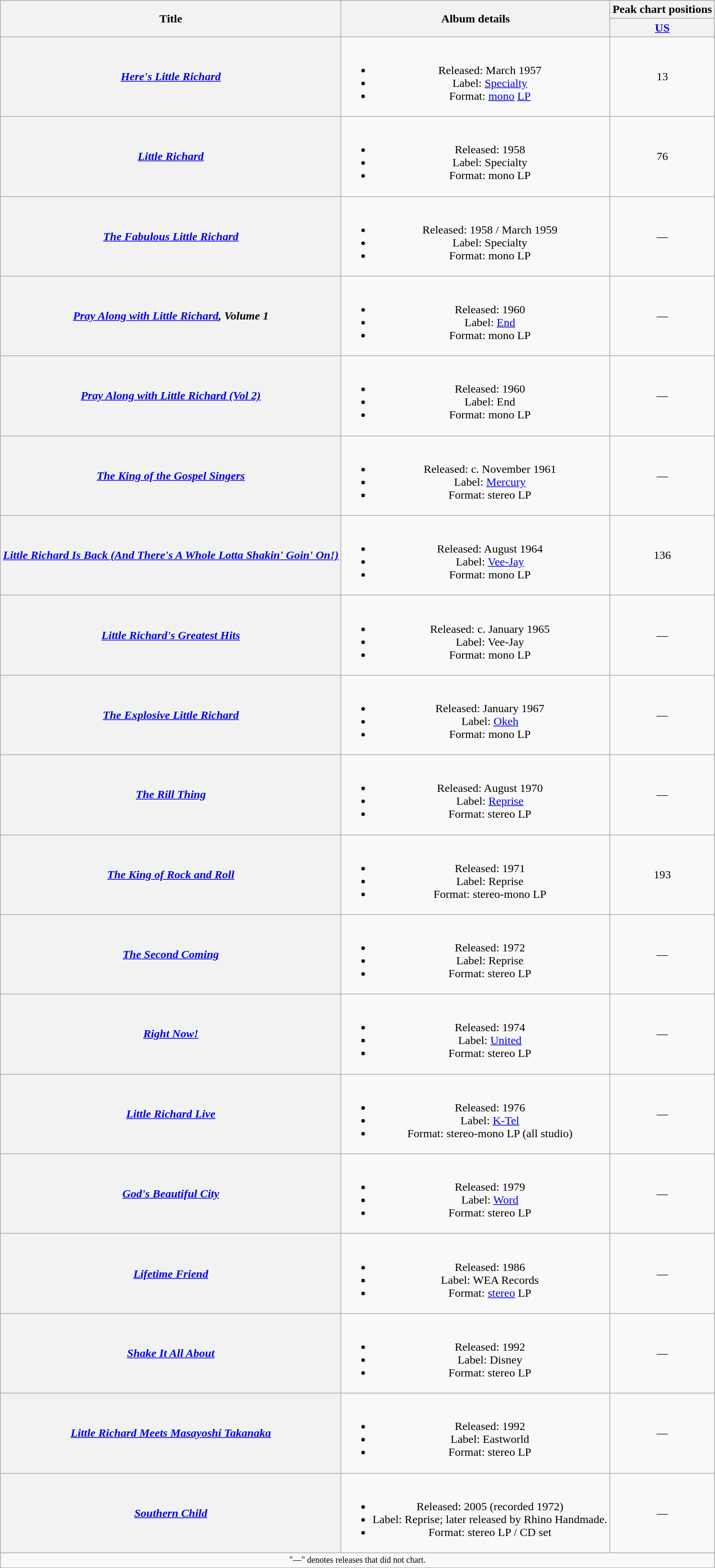<table class="wikitable plainrowheaders" style="text-align:center;">
<tr>
<th rowspan="2" scope="col">Title</th>
<th rowspan="2" scope="col">Album details</th>
<th scope="col">Peak chart positions</th>
</tr>
<tr>
<th scope="col"><a href='#'>US</a><br></th>
</tr>
<tr>
<th scope="row"><em><a href='#'>Here's Little Richard</a></em></th>
<td><br><ul><li>Released: March 1957</li><li>Label: <a href='#'>Specialty</a></li><li>Format: <a href='#'>mono</a> <a href='#'>LP</a></li></ul></td>
<td>13</td>
</tr>
<tr>
<th scope="row"><em><a href='#'>Little Richard</a></em></th>
<td><br><ul><li>Released: 1958</li><li>Label: Specialty</li><li>Format: mono LP</li></ul></td>
<td>76</td>
</tr>
<tr>
<th scope="row"><em><a href='#'>The Fabulous Little Richard</a></em></th>
<td><br><ul><li>Released: 1958 / March 1959</li><li>Label: Specialty</li><li>Format: mono LP</li></ul></td>
<td>—</td>
</tr>
<tr>
<th scope="row"><em><a href='#'>Pray Along with Little Richard</a>, Volume 1</em></th>
<td><br><ul><li>Released: 1960</li><li>Label: <a href='#'>End</a></li><li>Format: mono LP</li></ul></td>
<td>—</td>
</tr>
<tr>
<th scope="row"><em><a href='#'>Pray Along with Little Richard (Vol 2)</a></em></th>
<td><br><ul><li>Released: 1960</li><li>Label: End</li><li>Format: mono LP</li></ul></td>
<td>—</td>
</tr>
<tr>
<th scope="row"><em><a href='#'>The King of the Gospel Singers</a></em></th>
<td><br><ul><li>Released: c. November 1961</li><li>Label: <a href='#'>Mercury</a></li><li>Format: stereo LP</li></ul></td>
<td>—</td>
</tr>
<tr>
<th scope="row"><em><a href='#'>Little Richard Is Back (And There's A Whole Lotta Shakin' Goin' On!)</a></em></th>
<td><br><ul><li>Released: August 1964</li><li>Label: <a href='#'>Vee-Jay</a></li><li>Format: mono LP</li></ul></td>
<td>136</td>
</tr>
<tr>
<th scope="row"><em><a href='#'>Little Richard's Greatest Hits</a></em></th>
<td><br><ul><li>Released: c. January 1965</li><li>Label: Vee-Jay</li><li>Format: mono LP</li></ul></td>
<td>—</td>
</tr>
<tr>
<th scope="row"><em><a href='#'>The Explosive Little Richard</a></em></th>
<td><br><ul><li>Released: January 1967</li><li>Label: <a href='#'>Okeh</a></li><li>Format: mono LP</li></ul></td>
<td>—</td>
</tr>
<tr>
<th scope="row"><em><a href='#'>The Rill Thing</a></em></th>
<td><br><ul><li>Released: August 1970</li><li>Label: <a href='#'>Reprise</a></li><li>Format: stereo LP</li></ul></td>
<td>—</td>
</tr>
<tr>
<th scope="row"><em><a href='#'>The King of Rock and Roll</a></em></th>
<td><br><ul><li>Released: 1971</li><li>Label: Reprise</li><li>Format: stereo-mono LP</li></ul></td>
<td>193</td>
</tr>
<tr>
<th scope="row"><em><a href='#'>The Second Coming</a></em></th>
<td><br><ul><li>Released: 1972</li><li>Label: Reprise</li><li>Format: stereo LP</li></ul></td>
<td>—</td>
</tr>
<tr>
<th scope="row"><em><a href='#'>Right Now!</a></em></th>
<td><br><ul><li>Released: 1974</li><li>Label: <a href='#'>United</a></li><li>Format: stereo LP</li></ul></td>
<td>—</td>
</tr>
<tr>
<th scope="row"><em><a href='#'>Little Richard Live</a></em></th>
<td><br><ul><li>Released: 1976</li><li>Label: <a href='#'>K-Tel</a></li><li>Format: stereo-mono LP (all studio)</li></ul></td>
<td>—</td>
</tr>
<tr>
<th scope="row"><em><a href='#'>God's Beautiful City</a></em></th>
<td><br><ul><li>Released: 1979</li><li>Label: <a href='#'>Word</a></li><li>Format: stereo LP</li></ul></td>
<td>—</td>
</tr>
<tr>
<th scope="row"><em><a href='#'>Lifetime Friend</a></em></th>
<td><br><ul><li>Released: 1986</li><li>Label: WEA Records</li><li>Format: <a href='#'>stereo</a> LP</li></ul></td>
<td>—</td>
</tr>
<tr>
<th scope="row"><em><a href='#'>Shake It All About</a></em></th>
<td><br><ul><li>Released: 1992</li><li>Label: Disney</li><li>Format: stereo LP</li></ul></td>
<td>—</td>
</tr>
<tr>
<th scope="row"><em><a href='#'>Little Richard Meets Masayoshi Takanaka</a></em></th>
<td><br><ul><li>Released: 1992</li><li>Label: Eastworld</li><li>Format: stereo LP</li></ul></td>
<td>—</td>
</tr>
<tr>
<th scope="row"><em><a href='#'>Southern Child</a></em></th>
<td><br><ul><li>Released: 2005 (recorded 1972)</li><li>Label: Reprise; later released by Rhino Handmade.</li><li>Format: stereo LP / CD set</li></ul></td>
<td>—</td>
</tr>
<tr>
<td colspan="3" style="text-align:center; font-size:9pt;">"—" denotes releases that did not chart.</td>
</tr>
</table>
